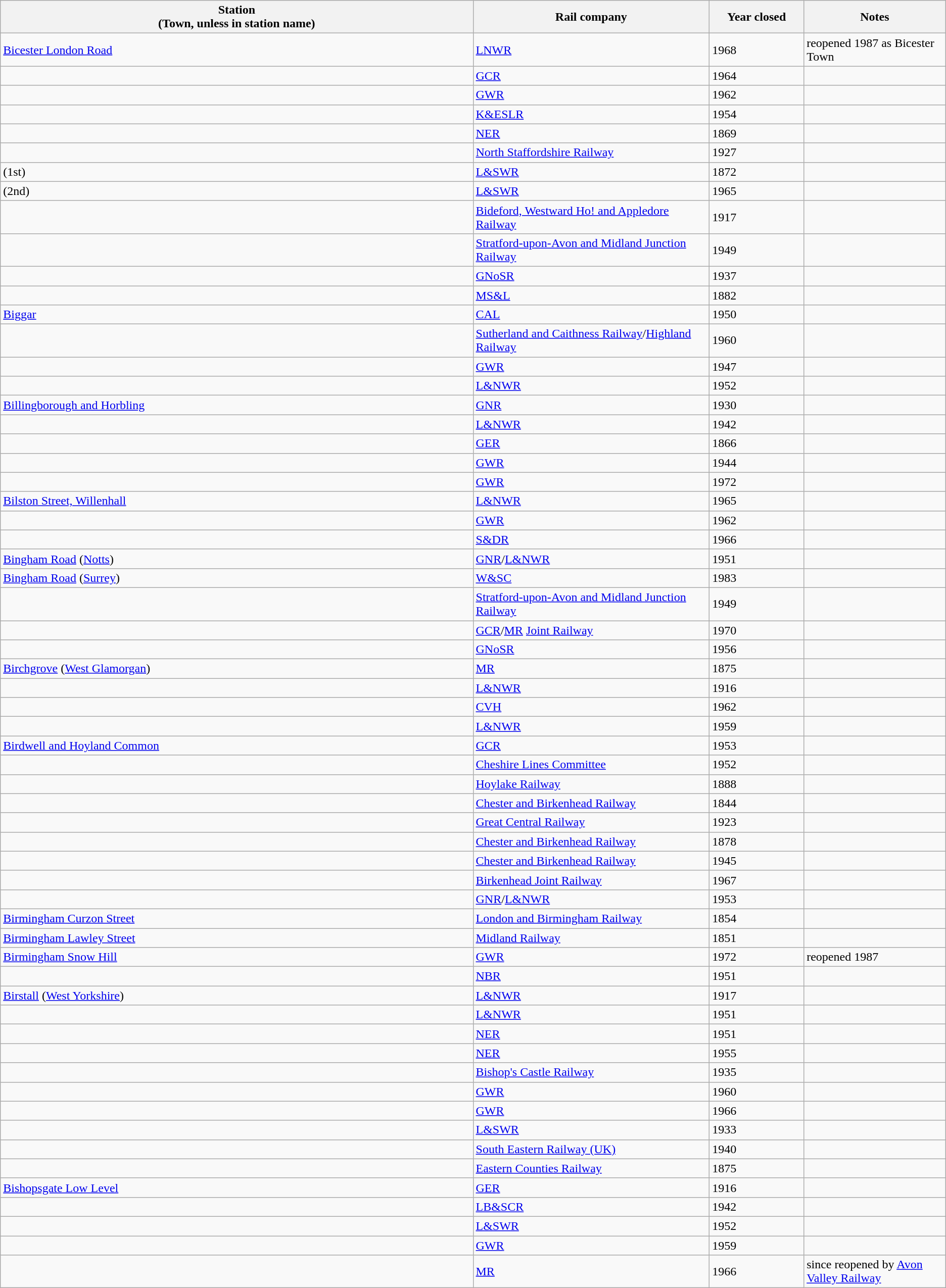<table class="wikitable sortable">
<tr>
<th style="width:50%">Station<br>(Town, unless in station name)</th>
<th style="width:25%">Rail company</th>
<th style="width:10%">Year closed</th>
<th style="width:20%">Notes</th>
</tr>
<tr>
<td><a href='#'>Bicester London Road</a></td>
<td><a href='#'>LNWR</a></td>
<td>1968</td>
<td>reopened 1987 as Bicester Town</td>
</tr>
<tr>
<td></td>
<td><a href='#'>GCR</a></td>
<td>1964</td>
<td></td>
</tr>
<tr>
<td></td>
<td><a href='#'>GWR</a></td>
<td>1962</td>
<td></td>
</tr>
<tr>
<td></td>
<td><a href='#'>K&ESLR</a></td>
<td>1954</td>
<td></td>
</tr>
<tr>
<td></td>
<td><a href='#'>NER</a></td>
<td>1869</td>
<td></td>
</tr>
<tr>
<td></td>
<td><a href='#'>North Staffordshire Railway</a></td>
<td>1927</td>
<td></td>
</tr>
<tr>
<td> (1st)</td>
<td><a href='#'>L&SWR</a></td>
<td>1872</td>
<td></td>
</tr>
<tr>
<td> (2nd)</td>
<td><a href='#'>L&SWR</a></td>
<td>1965</td>
<td></td>
</tr>
<tr>
<td></td>
<td><a href='#'>Bideford, Westward Ho! and Appledore Railway</a></td>
<td>1917</td>
<td></td>
</tr>
<tr>
<td></td>
<td><a href='#'>Stratford-upon-Avon and Midland Junction Railway</a></td>
<td>1949</td>
<td></td>
</tr>
<tr>
<td></td>
<td><a href='#'>GNoSR</a></td>
<td>1937</td>
<td></td>
</tr>
<tr>
<td></td>
<td><a href='#'>MS&L</a></td>
<td>1882</td>
<td></td>
</tr>
<tr>
<td><a href='#'>Biggar</a></td>
<td><a href='#'>CAL</a></td>
<td>1950</td>
<td></td>
</tr>
<tr>
<td></td>
<td><a href='#'>Sutherland and Caithness Railway</a>/<a href='#'>Highland Railway</a></td>
<td>1960</td>
<td></td>
</tr>
<tr>
<td></td>
<td><a href='#'>GWR</a></td>
<td>1947</td>
<td></td>
</tr>
<tr>
<td></td>
<td><a href='#'>L&NWR</a></td>
<td>1952</td>
<td></td>
</tr>
<tr>
<td><a href='#'>Billingborough and Horbling</a></td>
<td><a href='#'>GNR</a></td>
<td>1930</td>
<td></td>
</tr>
<tr>
<td></td>
<td><a href='#'>L&NWR</a></td>
<td>1942</td>
<td></td>
</tr>
<tr>
<td></td>
<td><a href='#'>GER</a></td>
<td>1866</td>
<td></td>
</tr>
<tr>
<td></td>
<td><a href='#'>GWR</a></td>
<td>1944</td>
<td></td>
</tr>
<tr>
<td></td>
<td><a href='#'>GWR</a></td>
<td>1972</td>
<td></td>
</tr>
<tr>
<td><a href='#'>Bilston Street, Willenhall</a></td>
<td><a href='#'>L&NWR</a></td>
<td>1965</td>
<td></td>
</tr>
<tr>
<td></td>
<td><a href='#'>GWR</a></td>
<td>1962</td>
<td></td>
</tr>
<tr>
<td></td>
<td><a href='#'>S&DR</a></td>
<td>1966</td>
<td></td>
</tr>
<tr>
<td><a href='#'>Bingham Road</a> (<a href='#'>Notts</a>)</td>
<td><a href='#'>GNR</a>/<a href='#'>L&NWR</a></td>
<td>1951</td>
<td></td>
</tr>
<tr>
<td><a href='#'>Bingham Road</a> (<a href='#'>Surrey</a>)</td>
<td><a href='#'>W&SC</a></td>
<td>1983</td>
<td></td>
</tr>
<tr>
<td></td>
<td><a href='#'>Stratford-upon-Avon and Midland Junction Railway</a></td>
<td>1949</td>
<td></td>
</tr>
<tr>
<td></td>
<td><a href='#'>GCR</a>/<a href='#'>MR</a> <a href='#'>Joint Railway</a></td>
<td>1970</td>
<td></td>
</tr>
<tr>
<td></td>
<td><a href='#'>GNoSR</a></td>
<td>1956</td>
<td></td>
</tr>
<tr>
<td><a href='#'>Birchgrove</a> (<a href='#'>West Glamorgan</a>)</td>
<td><a href='#'>MR</a></td>
<td>1875</td>
<td></td>
</tr>
<tr>
<td></td>
<td><a href='#'>L&NWR</a></td>
<td>1916</td>
<td></td>
</tr>
<tr>
<td></td>
<td><a href='#'>CVH</a></td>
<td>1962</td>
<td></td>
</tr>
<tr>
<td></td>
<td><a href='#'>L&NWR</a></td>
<td>1959</td>
<td></td>
</tr>
<tr>
<td><a href='#'>Birdwell and Hoyland Common</a></td>
<td><a href='#'>GCR</a></td>
<td>1953</td>
<td></td>
</tr>
<tr>
<td></td>
<td><a href='#'>Cheshire Lines Committee</a></td>
<td>1952</td>
<td></td>
</tr>
<tr>
<td></td>
<td><a href='#'>Hoylake Railway</a></td>
<td>1888</td>
<td></td>
</tr>
<tr>
<td></td>
<td><a href='#'>Chester and Birkenhead Railway</a></td>
<td>1844</td>
<td></td>
</tr>
<tr>
<td></td>
<td><a href='#'>Great Central Railway</a></td>
<td>1923</td>
<td></td>
</tr>
<tr>
<td></td>
<td><a href='#'>Chester and Birkenhead Railway</a></td>
<td>1878</td>
<td></td>
</tr>
<tr>
<td></td>
<td><a href='#'>Chester and Birkenhead Railway</a></td>
<td>1945</td>
<td></td>
</tr>
<tr>
<td></td>
<td><a href='#'>Birkenhead Joint Railway</a></td>
<td>1967</td>
<td></td>
</tr>
<tr>
<td></td>
<td><a href='#'>GNR</a>/<a href='#'>L&NWR</a></td>
<td>1953</td>
<td></td>
</tr>
<tr>
<td><a href='#'>Birmingham Curzon Street</a></td>
<td><a href='#'>London and Birmingham Railway</a></td>
<td>1854</td>
<td></td>
</tr>
<tr>
<td><a href='#'>Birmingham Lawley Street</a></td>
<td><a href='#'>Midland Railway</a></td>
<td>1851</td>
<td></td>
</tr>
<tr>
<td><a href='#'>Birmingham Snow Hill</a></td>
<td><a href='#'>GWR</a></td>
<td>1972</td>
<td>reopened 1987</td>
</tr>
<tr>
<td></td>
<td><a href='#'>NBR</a></td>
<td>1951</td>
<td></td>
</tr>
<tr>
<td><a href='#'>Birstall</a> (<a href='#'>West Yorkshire</a>)</td>
<td><a href='#'>L&NWR</a></td>
<td>1917</td>
<td></td>
</tr>
<tr>
<td></td>
<td><a href='#'>L&NWR</a></td>
<td>1951</td>
<td></td>
</tr>
<tr>
<td></td>
<td><a href='#'>NER</a></td>
<td>1951</td>
<td></td>
</tr>
<tr>
<td></td>
<td><a href='#'>NER</a></td>
<td>1955</td>
<td></td>
</tr>
<tr>
<td></td>
<td><a href='#'>Bishop's Castle Railway</a></td>
<td>1935</td>
<td></td>
</tr>
<tr>
<td></td>
<td><a href='#'>GWR</a></td>
<td>1960</td>
<td></td>
</tr>
<tr>
<td></td>
<td><a href='#'>GWR</a></td>
<td>1966</td>
<td></td>
</tr>
<tr>
<td></td>
<td><a href='#'>L&SWR</a></td>
<td>1933</td>
<td></td>
</tr>
<tr>
<td></td>
<td><a href='#'>South Eastern Railway (UK)</a></td>
<td>1940</td>
<td></td>
</tr>
<tr>
<td></td>
<td><a href='#'>Eastern Counties Railway</a></td>
<td>1875</td>
<td></td>
</tr>
<tr>
<td><a href='#'>Bishopsgate Low Level</a></td>
<td><a href='#'>GER</a></td>
<td>1916</td>
<td></td>
</tr>
<tr>
<td></td>
<td><a href='#'>LB&SCR</a></td>
<td>1942</td>
<td></td>
</tr>
<tr>
<td></td>
<td><a href='#'>L&SWR</a></td>
<td>1952</td>
<td></td>
</tr>
<tr>
<td></td>
<td><a href='#'>GWR</a></td>
<td>1959</td>
<td></td>
</tr>
<tr>
<td></td>
<td><a href='#'>MR</a></td>
<td>1966</td>
<td>since reopened by <a href='#'>Avon Valley Railway</a></td>
</tr>
</table>
